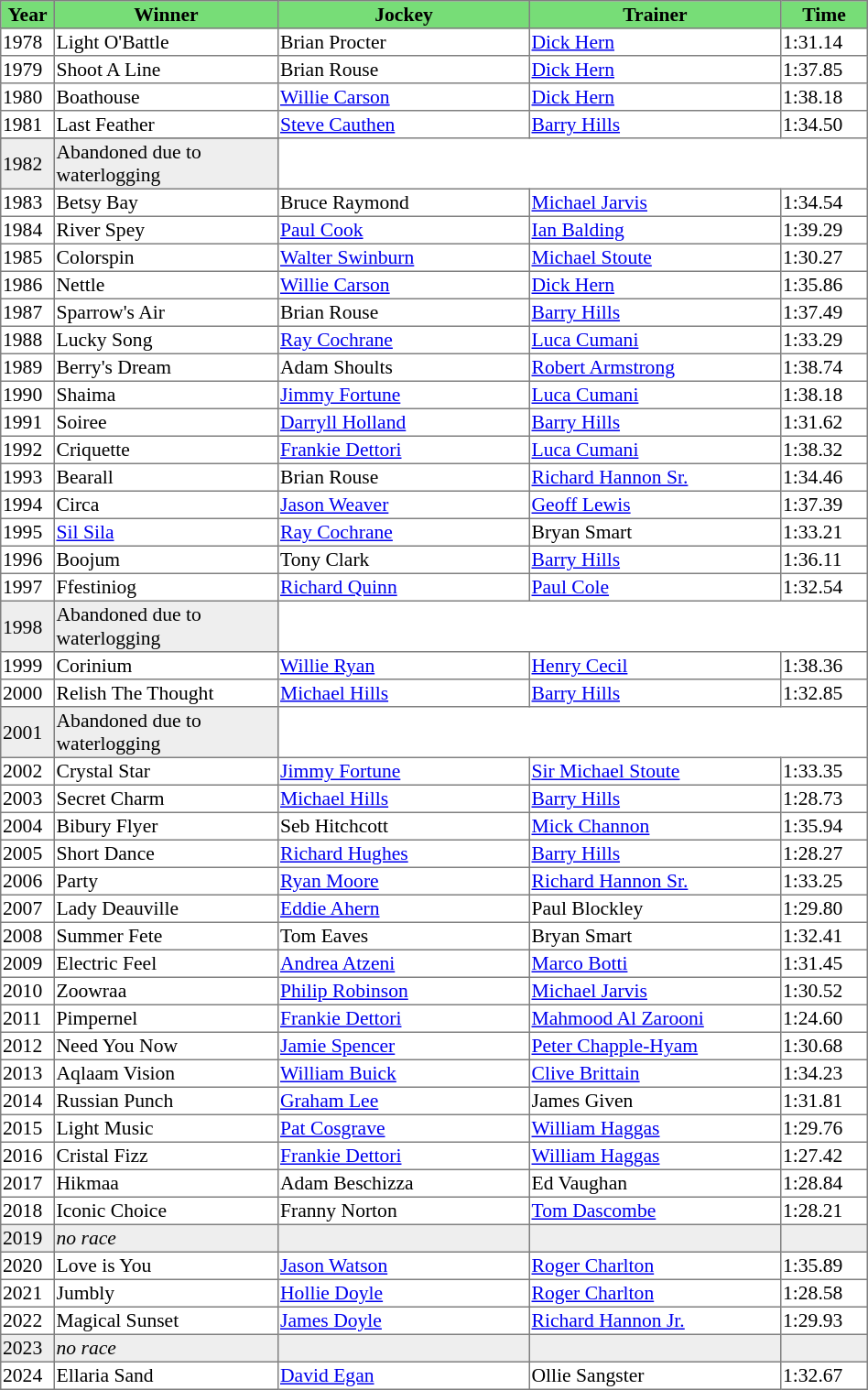<table class = "sortable" | border="1" style="border-collapse: collapse; font-size:90%">
<tr bgcolor="#77dd77" align="center">
<th style="width:36px"><strong>Year</strong></th>
<th style="width:160px"><strong>Winner</strong></th>
<th style="width:180px"><strong>Jockey</strong></th>
<th style="width:180px"><strong>Trainer</strong></th>
<th style="width:60px"><strong>Time</strong></th>
</tr>
<tr>
<td>1978</td>
<td>Light O'Battle</td>
<td>Brian Procter</td>
<td><a href='#'>Dick Hern</a></td>
<td>1:31.14</td>
</tr>
<tr>
<td>1979</td>
<td>Shoot A Line</td>
<td>Brian Rouse</td>
<td><a href='#'>Dick Hern</a></td>
<td>1:37.85</td>
</tr>
<tr>
<td>1980</td>
<td>Boathouse</td>
<td><a href='#'>Willie Carson</a></td>
<td><a href='#'>Dick Hern</a></td>
<td>1:38.18</td>
</tr>
<tr>
<td>1981</td>
<td>Last Feather</td>
<td><a href='#'>Steve Cauthen</a></td>
<td><a href='#'>Barry Hills</a></td>
<td>1:34.50</td>
</tr>
<tr>
</tr>
<tr bgcolor="#eeeeee">
<td>1982<td>Abandoned due to waterlogging</td></td>
</tr>
<tr>
<td>1983</td>
<td>Betsy Bay</td>
<td>Bruce Raymond</td>
<td><a href='#'>Michael Jarvis</a></td>
<td>1:34.54</td>
</tr>
<tr>
<td>1984</td>
<td>River Spey</td>
<td><a href='#'>Paul Cook</a></td>
<td><a href='#'>Ian Balding</a></td>
<td>1:39.29</td>
</tr>
<tr>
<td>1985</td>
<td>Colorspin</td>
<td><a href='#'>Walter Swinburn</a></td>
<td><a href='#'>Michael Stoute</a></td>
<td>1:30.27</td>
</tr>
<tr>
<td>1986</td>
<td>Nettle</td>
<td><a href='#'>Willie Carson</a></td>
<td><a href='#'>Dick Hern</a></td>
<td>1:35.86</td>
</tr>
<tr>
<td>1987</td>
<td>Sparrow's Air</td>
<td>Brian Rouse</td>
<td><a href='#'>Barry Hills</a></td>
<td>1:37.49</td>
</tr>
<tr>
<td>1988</td>
<td>Lucky Song</td>
<td><a href='#'>Ray Cochrane</a></td>
<td><a href='#'>Luca Cumani</a></td>
<td>1:33.29</td>
</tr>
<tr>
<td>1989</td>
<td>Berry's Dream</td>
<td>Adam Shoults</td>
<td><a href='#'>Robert Armstrong</a></td>
<td>1:38.74</td>
</tr>
<tr>
<td>1990</td>
<td>Shaima</td>
<td><a href='#'>Jimmy Fortune</a></td>
<td><a href='#'>Luca Cumani</a></td>
<td>1:38.18</td>
</tr>
<tr>
<td>1991</td>
<td>Soiree</td>
<td><a href='#'>Darryll Holland</a></td>
<td><a href='#'>Barry Hills</a></td>
<td>1:31.62</td>
</tr>
<tr>
<td>1992</td>
<td>Criquette</td>
<td><a href='#'>Frankie Dettori</a></td>
<td><a href='#'>Luca Cumani</a></td>
<td>1:38.32</td>
</tr>
<tr>
<td>1993</td>
<td>Bearall</td>
<td>Brian Rouse</td>
<td><a href='#'>Richard Hannon Sr.</a></td>
<td>1:34.46</td>
</tr>
<tr>
<td>1994</td>
<td>Circa</td>
<td><a href='#'>Jason Weaver</a></td>
<td><a href='#'>Geoff Lewis</a></td>
<td>1:37.39</td>
</tr>
<tr>
<td>1995</td>
<td><a href='#'>Sil Sila</a></td>
<td><a href='#'>Ray Cochrane</a></td>
<td>Bryan Smart</td>
<td>1:33.21</td>
</tr>
<tr>
<td>1996</td>
<td>Boojum</td>
<td>Tony Clark</td>
<td><a href='#'>Barry Hills</a></td>
<td>1:36.11</td>
</tr>
<tr>
<td>1997</td>
<td>Ffestiniog</td>
<td><a href='#'>Richard Quinn</a></td>
<td><a href='#'>Paul Cole</a></td>
<td>1:32.54</td>
</tr>
<tr bgcolor="#eeeeee">
<td>1998<td>Abandoned due to waterlogging</td></td>
</tr>
<tr>
<td>1999</td>
<td>Corinium</td>
<td><a href='#'>Willie Ryan</a></td>
<td><a href='#'>Henry Cecil</a></td>
<td>1:38.36</td>
</tr>
<tr>
<td>2000</td>
<td>Relish The Thought</td>
<td><a href='#'>Michael Hills</a></td>
<td><a href='#'>Barry Hills</a></td>
<td>1:32.85</td>
</tr>
<tr bgcolor="#eeeeee">
<td>2001<td>Abandoned due to waterlogging</td></td>
</tr>
<tr>
<td>2002</td>
<td>Crystal Star</td>
<td><a href='#'>Jimmy Fortune</a></td>
<td><a href='#'>Sir Michael Stoute</a></td>
<td>1:33.35</td>
</tr>
<tr>
<td>2003</td>
<td>Secret Charm</td>
<td><a href='#'>Michael Hills</a></td>
<td><a href='#'>Barry Hills</a></td>
<td>1:28.73</td>
</tr>
<tr>
<td>2004</td>
<td>Bibury Flyer</td>
<td>Seb Hitchcott</td>
<td><a href='#'>Mick Channon</a></td>
<td>1:35.94</td>
</tr>
<tr>
<td>2005</td>
<td>Short Dance</td>
<td><a href='#'>Richard Hughes</a></td>
<td><a href='#'>Barry Hills</a></td>
<td>1:28.27</td>
</tr>
<tr>
<td>2006</td>
<td>Party</td>
<td><a href='#'>Ryan Moore</a></td>
<td><a href='#'>Richard Hannon Sr.</a></td>
<td>1:33.25</td>
</tr>
<tr>
<td>2007</td>
<td>Lady Deauville</td>
<td><a href='#'>Eddie Ahern</a></td>
<td>Paul Blockley</td>
<td>1:29.80</td>
</tr>
<tr>
<td>2008</td>
<td>Summer Fete</td>
<td>Tom Eaves</td>
<td>Bryan Smart</td>
<td>1:32.41</td>
</tr>
<tr>
<td>2009</td>
<td>Electric Feel</td>
<td><a href='#'>Andrea Atzeni</a></td>
<td><a href='#'>Marco Botti</a></td>
<td>1:31.45</td>
</tr>
<tr>
<td>2010</td>
<td>Zoowraa</td>
<td><a href='#'>Philip Robinson</a></td>
<td><a href='#'>Michael Jarvis</a></td>
<td>1:30.52</td>
</tr>
<tr>
<td>2011</td>
<td>Pimpernel</td>
<td><a href='#'>Frankie Dettori</a></td>
<td><a href='#'>Mahmood Al Zarooni</a></td>
<td>1:24.60</td>
</tr>
<tr>
<td>2012</td>
<td>Need You Now</td>
<td><a href='#'>Jamie Spencer</a></td>
<td><a href='#'>Peter Chapple-Hyam</a></td>
<td>1:30.68</td>
</tr>
<tr>
<td>2013</td>
<td>Aqlaam Vision</td>
<td><a href='#'>William Buick</a></td>
<td><a href='#'>Clive Brittain</a></td>
<td>1:34.23</td>
</tr>
<tr>
<td>2014</td>
<td>Russian Punch</td>
<td><a href='#'>Graham Lee</a></td>
<td>James Given</td>
<td>1:31.81</td>
</tr>
<tr>
<td>2015</td>
<td>Light Music</td>
<td><a href='#'>Pat Cosgrave</a></td>
<td><a href='#'>William Haggas</a></td>
<td>1:29.76</td>
</tr>
<tr>
<td>2016</td>
<td>Cristal Fizz</td>
<td><a href='#'>Frankie Dettori</a></td>
<td><a href='#'>William Haggas</a></td>
<td>1:27.42</td>
</tr>
<tr>
<td>2017</td>
<td>Hikmaa</td>
<td>Adam Beschizza</td>
<td>Ed Vaughan</td>
<td>1:28.84</td>
</tr>
<tr>
<td>2018</td>
<td>Iconic Choice</td>
<td>Franny Norton</td>
<td><a href='#'>Tom Dascombe</a></td>
<td>1:28.21</td>
</tr>
<tr bgcolor="#eeeeee">
<td>2019</td>
<td><em>no race</em> </td>
<td></td>
<td></td>
<td></td>
</tr>
<tr>
<td>2020</td>
<td>Love is You</td>
<td><a href='#'>Jason Watson</a></td>
<td><a href='#'>Roger Charlton</a></td>
<td>1:35.89</td>
</tr>
<tr>
<td>2021</td>
<td>Jumbly</td>
<td><a href='#'>Hollie Doyle</a></td>
<td><a href='#'>Roger Charlton</a></td>
<td>1:28.58</td>
</tr>
<tr>
<td>2022</td>
<td>Magical Sunset</td>
<td><a href='#'>James Doyle</a></td>
<td><a href='#'>Richard Hannon Jr.</a></td>
<td>1:29.93</td>
</tr>
<tr bgcolor="#eeeeee">
<td>2023</td>
<td><em>no race</em> </td>
<td></td>
<td></td>
<td></td>
</tr>
<tr>
<td>2024</td>
<td>Ellaria Sand</td>
<td><a href='#'>David Egan</a></td>
<td>Ollie Sangster</td>
<td>1:32.67</td>
</tr>
</table>
